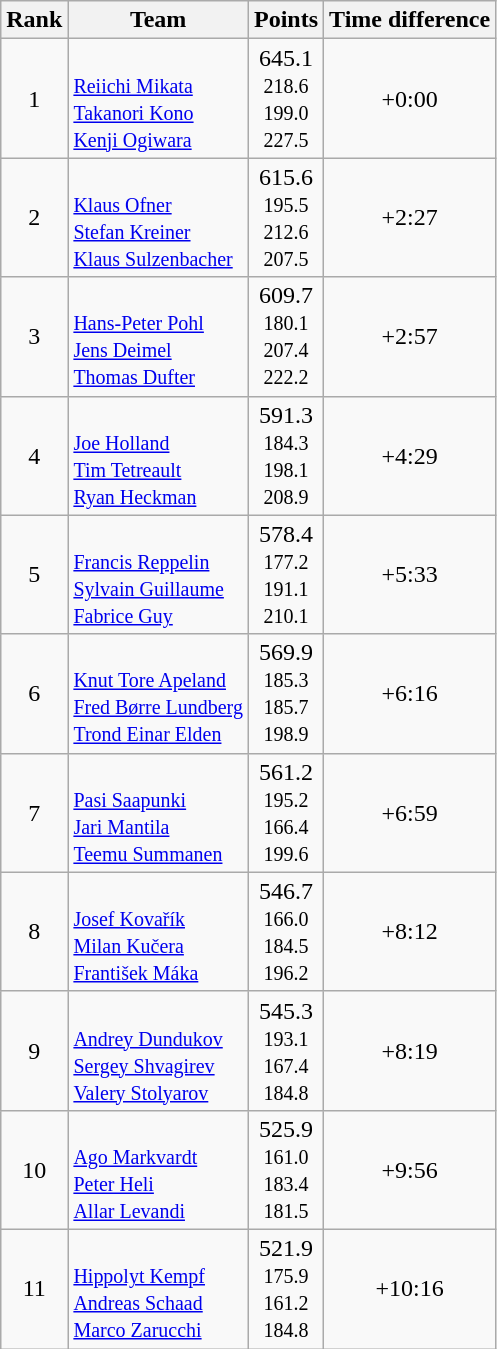<table class="wikitable sortable" style="text-align:center">
<tr>
<th>Rank</th>
<th>Team</th>
<th>Points</th>
<th>Time difference</th>
</tr>
<tr>
<td>1</td>
<td align=left> <br> <small> <a href='#'>Reiichi Mikata</a> <br> <a href='#'>Takanori Kono</a> <br> <a href='#'>Kenji Ogiwara</a></small></td>
<td>645.1 <br> <small> 218.6 <br> 199.0 <br> 227.5</small></td>
<td>+0:00</td>
</tr>
<tr>
<td>2</td>
<td align=left> <br> <small> <a href='#'>Klaus Ofner</a> <br> <a href='#'>Stefan Kreiner</a> <br> <a href='#'>Klaus Sulzenbacher</a></small></td>
<td>615.6 <br> <small> 195.5 <br> 212.6 <br> 207.5</small></td>
<td>+2:27</td>
</tr>
<tr>
<td>3</td>
<td align=left> <br> <small> <a href='#'>Hans-Peter Pohl</a> <br> <a href='#'>Jens Deimel</a> <br> <a href='#'>Thomas Dufter</a></small></td>
<td>609.7 <br> <small> 180.1 <br> 207.4 <br> 222.2</small></td>
<td>+2:57</td>
</tr>
<tr>
<td>4</td>
<td align=left> <br> <small> <a href='#'>Joe Holland</a> <br> <a href='#'>Tim Tetreault</a> <br> <a href='#'>Ryan Heckman</a></small></td>
<td>591.3 <br> <small> 184.3 <br> 198.1 <br> 208.9</small></td>
<td>+4:29</td>
</tr>
<tr>
<td>5</td>
<td align=left> <br> <small> <a href='#'>Francis Reppelin</a> <br> <a href='#'>Sylvain Guillaume</a> <br> <a href='#'>Fabrice Guy</a></small></td>
<td>578.4 <br> <small> 177.2 <br> 191.1 <br> 210.1</small></td>
<td>+5:33</td>
</tr>
<tr>
<td>6</td>
<td align=left> <br> <small> <a href='#'>Knut Tore Apeland</a> <br> <a href='#'>Fred Børre Lundberg</a> <br> <a href='#'>Trond Einar Elden</a></small></td>
<td>569.9 <br> <small> 185.3 <br> 185.7 <br> 198.9</small></td>
<td>+6:16</td>
</tr>
<tr>
<td>7</td>
<td align=left> <br> <small> <a href='#'>Pasi Saapunki</a> <br> <a href='#'>Jari Mantila</a> <br> <a href='#'>Teemu Summanen</a></small></td>
<td>561.2 <br> <small> 195.2 <br> 166.4 <br> 199.6</small></td>
<td>+6:59</td>
</tr>
<tr>
<td>8</td>
<td align=left> <br> <small> <a href='#'>Josef Kovařík</a> <br> <a href='#'>Milan Kučera</a> <br> <a href='#'>František Máka</a></small></td>
<td>546.7 <br> <small> 166.0 <br> 184.5 <br> 196.2</small></td>
<td>+8:12</td>
</tr>
<tr>
<td>9</td>
<td align=left> <br> <small> <a href='#'>Andrey Dundukov</a> <br> <a href='#'>Sergey Shvagirev</a> <br> <a href='#'>Valery Stolyarov</a></small></td>
<td>545.3 <br> <small> 193.1 <br> 167.4 <br> 184.8</small></td>
<td>+8:19</td>
</tr>
<tr>
<td>10</td>
<td align=left> <br> <small> <a href='#'>Ago Markvardt</a> <br> <a href='#'>Peter Heli</a> <br> <a href='#'>Allar Levandi</a></small></td>
<td>525.9 <br> <small> 161.0 <br> 183.4 <br> 181.5</small></td>
<td>+9:56</td>
</tr>
<tr>
<td>11</td>
<td align=left> <br> <small> <a href='#'>Hippolyt Kempf</a> <br> <a href='#'>Andreas Schaad</a> <br> <a href='#'>Marco Zarucchi</a></small></td>
<td>521.9 <br> <small> 175.9 <br> 161.2 <br> 184.8</small></td>
<td>+10:16</td>
</tr>
</table>
